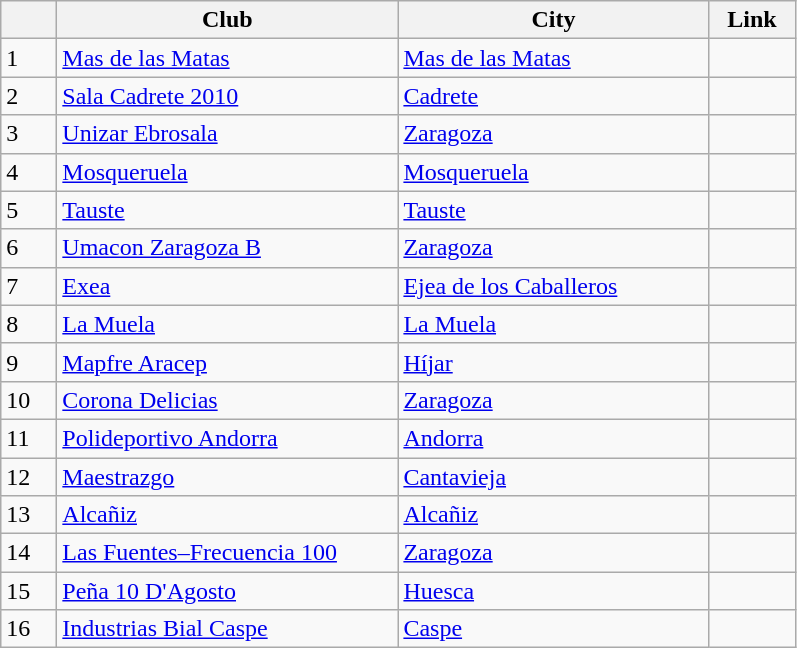<table class="wikitable sortable">
<tr>
<th width=30></th>
<th width=220>Club</th>
<th width=200>City</th>
<th width=50>Link</th>
</tr>
<tr>
<td>1</td>
<td><a href='#'>Mas de las Matas</a></td>
<td><a href='#'>Mas de las Matas</a></td>
<td></td>
</tr>
<tr>
<td>2</td>
<td><a href='#'>Sala Cadrete 2010</a></td>
<td><a href='#'>Cadrete</a></td>
<td></td>
</tr>
<tr>
<td>3</td>
<td><a href='#'>Unizar Ebrosala</a></td>
<td><a href='#'>Zaragoza</a></td>
<td></td>
</tr>
<tr>
<td>4</td>
<td><a href='#'>Mosqueruela</a></td>
<td><a href='#'>Mosqueruela</a></td>
<td></td>
</tr>
<tr>
<td>5</td>
<td><a href='#'>Tauste</a></td>
<td><a href='#'>Tauste</a></td>
<td></td>
</tr>
<tr>
<td>6</td>
<td><a href='#'>Umacon Zaragoza B</a></td>
<td><a href='#'>Zaragoza</a></td>
<td></td>
</tr>
<tr>
<td>7</td>
<td><a href='#'>Exea</a></td>
<td><a href='#'>Ejea de los Caballeros</a></td>
<td></td>
</tr>
<tr>
<td>8</td>
<td><a href='#'>La Muela</a></td>
<td><a href='#'>La Muela</a></td>
<td></td>
</tr>
<tr>
<td>9</td>
<td><a href='#'>Mapfre Aracep</a></td>
<td><a href='#'>Híjar</a></td>
<td></td>
</tr>
<tr>
<td>10</td>
<td><a href='#'>Corona Delicias</a></td>
<td><a href='#'>Zaragoza</a></td>
<td></td>
</tr>
<tr>
<td>11</td>
<td><a href='#'>Polideportivo Andorra</a></td>
<td><a href='#'>Andorra</a></td>
<td></td>
</tr>
<tr>
<td>12</td>
<td><a href='#'>Maestrazgo</a></td>
<td><a href='#'>Cantavieja</a></td>
<td></td>
</tr>
<tr>
<td>13</td>
<td><a href='#'>Alcañiz</a></td>
<td><a href='#'>Alcañiz</a></td>
<td></td>
</tr>
<tr>
<td>14</td>
<td><a href='#'>Las Fuentes–Frecuencia 100</a></td>
<td><a href='#'>Zaragoza</a></td>
<td></td>
</tr>
<tr>
<td>15</td>
<td><a href='#'>Peña 10 D'Agosto</a></td>
<td><a href='#'>Huesca</a></td>
<td></td>
</tr>
<tr>
<td>16</td>
<td><a href='#'>Industrias Bial Caspe</a></td>
<td><a href='#'>Caspe</a></td>
<td></td>
</tr>
</table>
